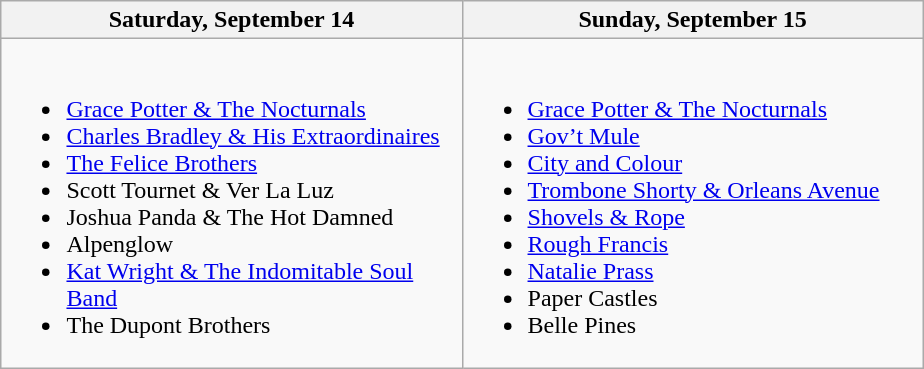<table class="wikitable" style="margin-left: auto; margin-right: auto; border: none;">
<tr>
<th style="width: 300px;">Saturday, September 14</th>
<th style="width: 300px;">Sunday, September 15</th>
</tr>
<tr valign="top">
<td><br><ul><li><a href='#'>Grace Potter & The Nocturnals</a></li><li><a href='#'>Charles Bradley & His Extraordinaires</a></li><li><a href='#'>The Felice Brothers</a></li><li>Scott Tournet & Ver La Luz</li><li>Joshua Panda & The Hot Damned</li><li>Alpenglow</li><li><a href='#'>Kat Wright & The Indomitable Soul Band</a></li><li>The Dupont Brothers</li></ul></td>
<td><br><ul><li><a href='#'>Grace Potter & The Nocturnals</a></li><li><a href='#'>Gov’t Mule</a></li><li><a href='#'>City and Colour</a></li><li><a href='#'>Trombone Shorty & Orleans Avenue</a></li><li><a href='#'>Shovels & Rope</a></li><li><a href='#'>Rough Francis</a></li><li><a href='#'>Natalie Prass</a></li><li>Paper Castles</li><li>Belle Pines</li></ul></td>
</tr>
</table>
